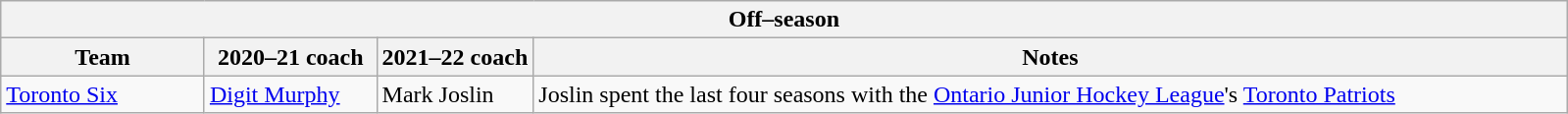<table class="wikitable">
<tr>
<th colspan="4">Off–season</th>
</tr>
<tr>
<th style="width:13%;">Team</th>
<th style="width:11%;">2020–21 coach</th>
<th style="width:10%;">2021–22 coach</th>
<th>Notes</th>
</tr>
<tr>
<td><a href='#'>Toronto Six</a></td>
<td><a href='#'>Digit Murphy</a></td>
<td>Mark Joslin</td>
<td>Joslin spent the last four seasons with the <a href='#'>Ontario Junior Hockey League</a>'s <a href='#'>Toronto Patriots</a></td>
</tr>
</table>
